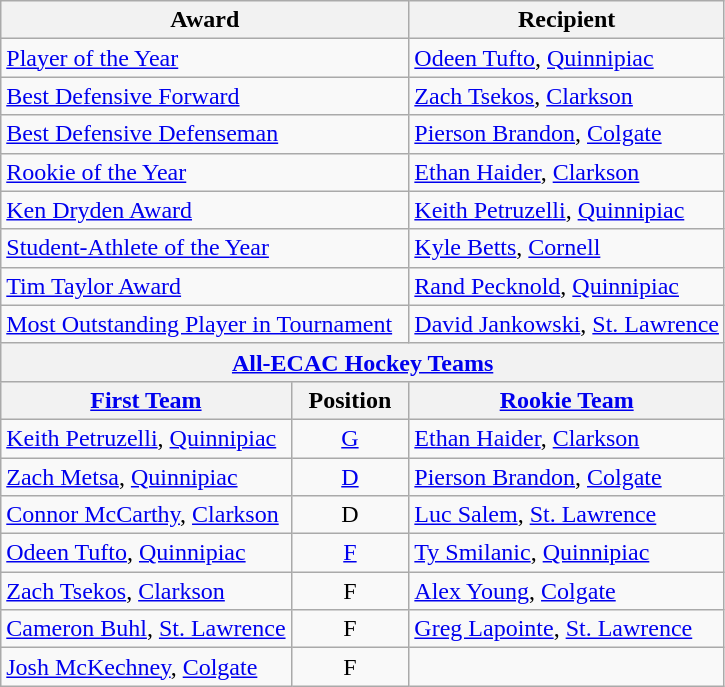<table class="wikitable">
<tr>
<th colspan=2>Award</th>
<th>Recipient</th>
</tr>
<tr>
<td colspan=2><a href='#'>Player of the Year</a></td>
<td><a href='#'>Odeen Tufto</a>, <a href='#'>Quinnipiac</a></td>
</tr>
<tr>
<td colspan=2><a href='#'>Best Defensive Forward</a></td>
<td><a href='#'>Zach Tsekos</a>, <a href='#'>Clarkson</a></td>
</tr>
<tr>
<td colspan=2><a href='#'>Best Defensive Defenseman</a></td>
<td><a href='#'>Pierson Brandon</a>, <a href='#'>Colgate</a></td>
</tr>
<tr>
<td colspan=2><a href='#'>Rookie of the Year</a></td>
<td><a href='#'>Ethan Haider</a>, <a href='#'>Clarkson</a></td>
</tr>
<tr>
<td colspan=2><a href='#'>Ken Dryden Award</a></td>
<td><a href='#'>Keith Petruzelli</a>, <a href='#'>Quinnipiac</a></td>
</tr>
<tr>
<td colspan=2><a href='#'>Student-Athlete of the Year</a></td>
<td><a href='#'>Kyle Betts</a>, <a href='#'>Cornell</a></td>
</tr>
<tr>
<td colspan=2><a href='#'>Tim Taylor Award</a></td>
<td><a href='#'>Rand Pecknold</a>, <a href='#'>Quinnipiac</a></td>
</tr>
<tr>
<td colspan=2><a href='#'>Most Outstanding Player in Tournament</a></td>
<td><a href='#'>David Jankowski</a>, <a href='#'>St. Lawrence</a></td>
</tr>
<tr>
<th colspan=3><a href='#'>All-ECAC Hockey Teams</a></th>
</tr>
<tr>
<th><a href='#'>First Team</a></th>
<th>  Position  </th>
<th><a href='#'>Rookie Team</a></th>
</tr>
<tr>
<td><a href='#'>Keith Petruzelli</a>, <a href='#'>Quinnipiac</a></td>
<td align=center><a href='#'>G</a></td>
<td><a href='#'>Ethan Haider</a>, <a href='#'>Clarkson</a></td>
</tr>
<tr>
<td><a href='#'>Zach Metsa</a>, <a href='#'>Quinnipiac</a></td>
<td align=center><a href='#'>D</a></td>
<td><a href='#'>Pierson Brandon</a>, <a href='#'>Colgate</a></td>
</tr>
<tr>
<td><a href='#'>Connor McCarthy</a>, <a href='#'>Clarkson</a></td>
<td align=center>D</td>
<td><a href='#'>Luc Salem</a>, <a href='#'>St. Lawrence</a></td>
</tr>
<tr>
<td><a href='#'>Odeen Tufto</a>, <a href='#'>Quinnipiac</a></td>
<td align=center><a href='#'>F</a></td>
<td><a href='#'>Ty Smilanic</a>, <a href='#'>Quinnipiac</a></td>
</tr>
<tr>
<td><a href='#'>Zach Tsekos</a>, <a href='#'>Clarkson</a></td>
<td align=center>F</td>
<td><a href='#'>Alex Young</a>, <a href='#'>Colgate</a></td>
</tr>
<tr>
<td><a href='#'>Cameron Buhl</a>, <a href='#'>St. Lawrence</a></td>
<td align=center>F</td>
<td><a href='#'>Greg Lapointe</a>, <a href='#'>St. Lawrence</a></td>
</tr>
<tr>
<td><a href='#'>Josh McKechney</a>, <a href='#'>Colgate</a></td>
<td align=center>F</td>
<td></td>
</tr>
</table>
